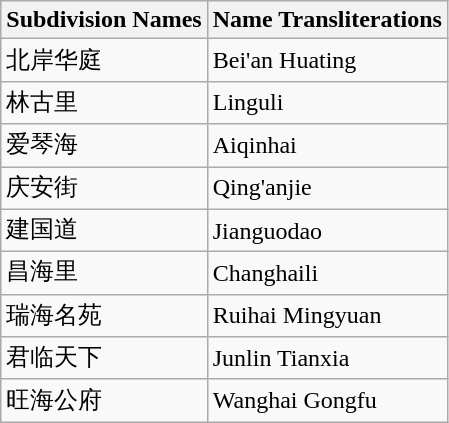<table class="wikitable sortable">
<tr>
<th>Subdivision Names</th>
<th>Name Transliterations</th>
</tr>
<tr>
<td>北岸华庭</td>
<td>Bei'an Huating</td>
</tr>
<tr>
<td>林古里</td>
<td>Linguli</td>
</tr>
<tr>
<td>爱琴海</td>
<td>Aiqinhai</td>
</tr>
<tr>
<td>庆安街</td>
<td>Qing'anjie</td>
</tr>
<tr>
<td>建国道</td>
<td>Jianguodao</td>
</tr>
<tr>
<td>昌海里</td>
<td>Changhaili</td>
</tr>
<tr>
<td>瑞海名苑</td>
<td>Ruihai Mingyuan</td>
</tr>
<tr>
<td>君临天下</td>
<td>Junlin Tianxia</td>
</tr>
<tr>
<td>旺海公府</td>
<td>Wanghai Gongfu</td>
</tr>
</table>
